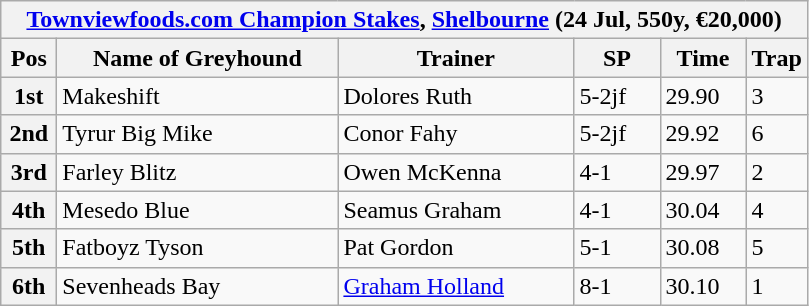<table class="wikitable">
<tr>
<th colspan="6"><a href='#'>Townviewfoods.com Champion Stakes</a>, <a href='#'>Shelbourne</a> (24 Jul, 550y, €20,000)</th>
</tr>
<tr>
<th width=30>Pos</th>
<th width=180>Name of Greyhound</th>
<th width=150>Trainer</th>
<th width=50>SP</th>
<th width=50>Time</th>
<th width=30>Trap</th>
</tr>
<tr>
<th>1st</th>
<td>Makeshift</td>
<td>Dolores Ruth</td>
<td>5-2jf</td>
<td>29.90</td>
<td>3</td>
</tr>
<tr>
<th>2nd</th>
<td>Tyrur Big Mike</td>
<td>Conor Fahy</td>
<td>5-2jf</td>
<td>29.92</td>
<td>6</td>
</tr>
<tr>
<th>3rd</th>
<td>Farley Blitz</td>
<td>Owen McKenna</td>
<td>4-1</td>
<td>29.97</td>
<td>2</td>
</tr>
<tr>
<th>4th</th>
<td>Mesedo Blue</td>
<td>Seamus Graham</td>
<td>4-1</td>
<td>30.04</td>
<td>4</td>
</tr>
<tr>
<th>5th</th>
<td>Fatboyz Tyson</td>
<td>Pat Gordon</td>
<td>5-1</td>
<td>30.08</td>
<td>5</td>
</tr>
<tr>
<th>6th</th>
<td>Sevenheads Bay</td>
<td><a href='#'>Graham Holland</a></td>
<td>8-1</td>
<td>30.10</td>
<td>1</td>
</tr>
</table>
